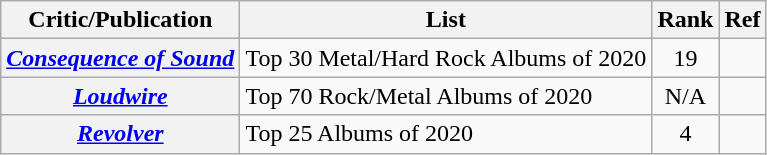<table class="wikitable plainrowheaders">
<tr>
<th>Critic/Publication</th>
<th>List</th>
<th>Rank</th>
<th>Ref</th>
</tr>
<tr>
<th scope="row"><em><a href='#'>Consequence of Sound</a></em></th>
<td>Top 30 Metal/Hard Rock Albums of 2020</td>
<td style="text-align:center;">19</td>
<td style="text-align:center;"></td>
</tr>
<tr>
<th scope="row"><em><a href='#'>Loudwire</a></em></th>
<td>Top 70 Rock/Metal Albums of 2020</td>
<td style="text-align:center;">N/A</td>
<td style="text-align:center;"></td>
</tr>
<tr>
<th scope="row"><em><a href='#'>Revolver</a></em></th>
<td>Top 25 Albums of 2020</td>
<td style="text-align:center;">4</td>
<td style="text-align:center;"></td>
</tr>
</table>
